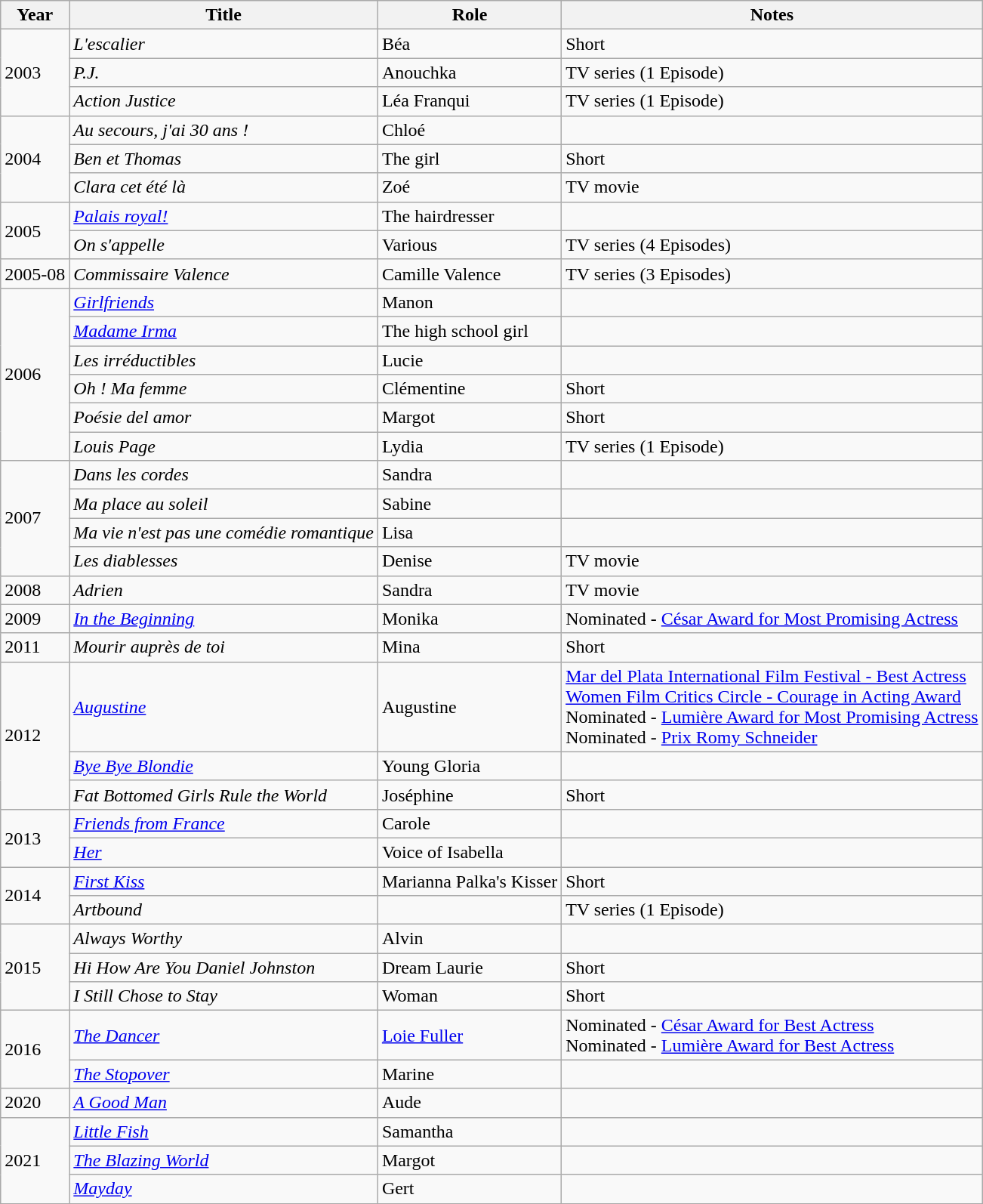<table class="wikitable sortable">
<tr>
<th>Year</th>
<th>Title</th>
<th>Role</th>
<th class=unsortable>Notes</th>
</tr>
<tr>
<td rowspan=3>2003</td>
<td><em>L'escalier</em></td>
<td>Béa</td>
<td>Short</td>
</tr>
<tr>
<td><em>P.J.</em></td>
<td>Anouchka</td>
<td>TV series (1 Episode)</td>
</tr>
<tr>
<td><em>Action Justice</em></td>
<td>Léa Franqui</td>
<td>TV series (1 Episode)</td>
</tr>
<tr>
<td rowspan=3>2004</td>
<td><em>Au secours, j'ai 30 ans !</em></td>
<td>Chloé</td>
<td></td>
</tr>
<tr>
<td><em>Ben et Thomas</em></td>
<td>The girl</td>
<td>Short</td>
</tr>
<tr>
<td><em>Clara cet été là</em></td>
<td>Zoé</td>
<td>TV movie</td>
</tr>
<tr>
<td rowspan=2>2005</td>
<td><em><a href='#'>Palais royal!</a></em></td>
<td>The hairdresser</td>
<td></td>
</tr>
<tr>
<td><em>On s'appelle</em></td>
<td>Various</td>
<td>TV series (4 Episodes)</td>
</tr>
<tr>
<td rowspan=1>2005-08</td>
<td><em>Commissaire Valence</em></td>
<td>Camille Valence</td>
<td>TV series (3 Episodes)</td>
</tr>
<tr>
<td rowspan=6>2006</td>
<td><em><a href='#'>Girlfriends</a></em></td>
<td>Manon</td>
<td></td>
</tr>
<tr>
<td><em><a href='#'>Madame Irma</a></em></td>
<td>The high school girl</td>
<td></td>
</tr>
<tr>
<td><em>Les irréductibles</em></td>
<td>Lucie</td>
<td></td>
</tr>
<tr>
<td><em>Oh ! Ma femme</em></td>
<td>Clémentine</td>
<td>Short</td>
</tr>
<tr>
<td><em>Poésie del amor</em></td>
<td>Margot</td>
<td>Short</td>
</tr>
<tr>
<td><em>Louis Page</em></td>
<td>Lydia</td>
<td>TV series (1 Episode)</td>
</tr>
<tr>
<td rowspan=4>2007</td>
<td><em>Dans les cordes</em></td>
<td>Sandra</td>
<td></td>
</tr>
<tr>
<td><em>Ma place au soleil</em></td>
<td>Sabine</td>
<td></td>
</tr>
<tr>
<td><em>Ma vie n'est pas une comédie romantique</em></td>
<td>Lisa</td>
<td></td>
</tr>
<tr>
<td><em>Les diablesses</em></td>
<td>Denise</td>
<td>TV movie</td>
</tr>
<tr>
<td rowspan=1>2008</td>
<td><em>Adrien</em></td>
<td>Sandra</td>
<td>TV movie</td>
</tr>
<tr>
<td rowspan=1>2009</td>
<td><em><a href='#'>In the Beginning</a></em></td>
<td>Monika</td>
<td>Nominated - <a href='#'>César Award for Most Promising Actress</a></td>
</tr>
<tr>
<td rowspan=1>2011</td>
<td><em>Mourir auprès de toi</em></td>
<td>Mina</td>
<td>Short</td>
</tr>
<tr>
<td rowspan=3>2012</td>
<td><em><a href='#'>Augustine</a></em></td>
<td>Augustine</td>
<td><a href='#'>Mar del Plata International Film Festival - Best Actress</a><br><a href='#'>Women Film Critics Circle - Courage in Acting Award</a><br>Nominated - <a href='#'>Lumière Award for Most Promising Actress</a><br>Nominated - <a href='#'>Prix Romy Schneider</a></td>
</tr>
<tr>
<td><em><a href='#'>Bye Bye Blondie</a></em></td>
<td>Young Gloria</td>
<td></td>
</tr>
<tr>
<td><em>Fat Bottomed Girls Rule the World</em></td>
<td>Joséphine</td>
<td>Short</td>
</tr>
<tr>
<td rowspan=2>2013</td>
<td><em><a href='#'>Friends from France</a></em></td>
<td>Carole</td>
<td></td>
</tr>
<tr>
<td><em><a href='#'>Her</a></em></td>
<td>Voice of Isabella</td>
<td></td>
</tr>
<tr>
<td rowspan=2>2014</td>
<td><em><a href='#'>First Kiss</a></em></td>
<td>Marianna Palka's Kisser</td>
<td>Short</td>
</tr>
<tr>
<td><em>Artbound</em></td>
<td></td>
<td>TV series (1 Episode)</td>
</tr>
<tr>
<td rowspan=3>2015</td>
<td><em>Always Worthy</em></td>
<td>Alvin</td>
<td></td>
</tr>
<tr>
<td><em>Hi How Are You Daniel Johnston</em></td>
<td>Dream Laurie</td>
<td>Short</td>
</tr>
<tr>
<td><em>I Still Chose to Stay</em></td>
<td>Woman</td>
<td>Short</td>
</tr>
<tr>
<td rowspan=2>2016</td>
<td><em><a href='#'>The Dancer</a></em></td>
<td><a href='#'>Loie Fuller</a></td>
<td>Nominated - <a href='#'>César Award for Best Actress</a><br>Nominated - <a href='#'>Lumière Award for Best Actress</a></td>
</tr>
<tr>
<td><em><a href='#'>The Stopover</a></em></td>
<td>Marine</td>
<td></td>
</tr>
<tr>
<td>2020</td>
<td><em><a href='#'>A Good Man</a></em></td>
<td>Aude</td>
<td></td>
</tr>
<tr>
<td rowspan=3>2021</td>
<td><em><a href='#'>Little Fish</a></em></td>
<td>Samantha</td>
<td></td>
</tr>
<tr>
<td><em><a href='#'>The Blazing World</a></em></td>
<td>Margot</td>
<td></td>
</tr>
<tr>
<td><em><a href='#'>Mayday</a></em></td>
<td>Gert</td>
<td></td>
</tr>
<tr>
</tr>
</table>
